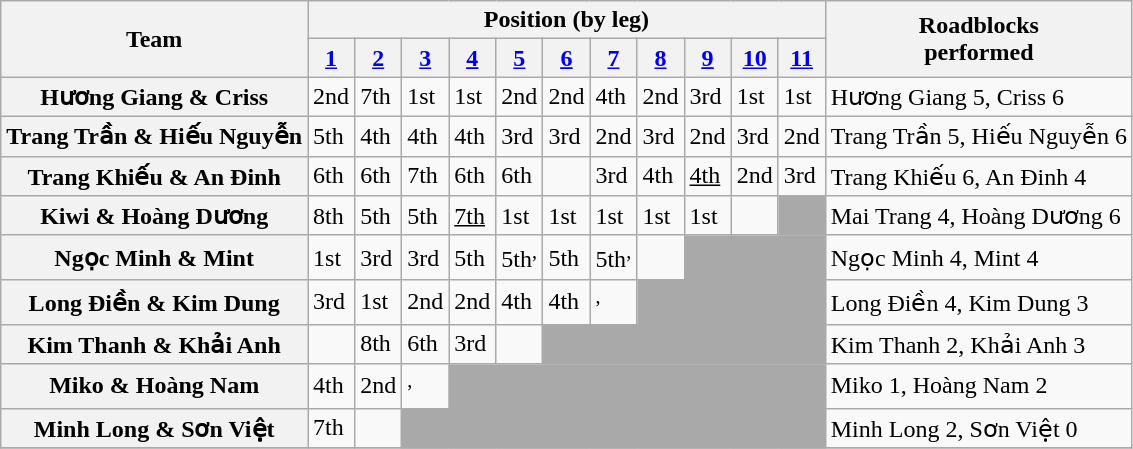<table class=wikitable style="white-space:nowrap;">
<tr>
<th rowspan=2>Team</th>
<th colspan=11>Position (by leg)</th>
<th rowspan=2>Roadblocks<br>performed</th>
</tr>
<tr>
<th><a href='#'>1</a></th>
<th><a href='#'>2</a></th>
<th><a href='#'>3</a></th>
<th><u><a href='#'>4</a></u></th>
<th><a href='#'>5</a></th>
<th><u><a href='#'>6</a></u></th>
<th><a href='#'>7</a></th>
<th><a href='#'>8</a></th>
<th><u><a href='#'>9</a></u></th>
<th><a href='#'>10</a></th>
<th><a href='#'>11</a></th>
</tr>
<tr>
<th>Hương Giang & Criss</th>
<td>2nd</td>
<td>7th</td>
<td>1st</td>
<td>1st</td>
<td>2nd</td>
<td>2nd</td>
<td>4th</td>
<td>2nd</td>
<td>3rd</td>
<td>1st</td>
<td>1st</td>
<td>Hương Giang 5, Criss 6</td>
</tr>
<tr>
<th>Trang Trần & Hiếu Nguyễn</th>
<td>5th</td>
<td>4th</td>
<td>4th</td>
<td>4th</td>
<td>3rd</td>
<td>3rd</td>
<td>2nd</td>
<td>3rd</td>
<td>2nd</td>
<td>3rd</td>
<td>2nd</td>
<td>Trang Trần 5, Hiếu Nguyễn 6</td>
</tr>
<tr>
<th>Trang Khiếu & An Đinh</th>
<td>6th</td>
<td>6th</td>
<td>7th</td>
<td>6th</td>
<td>6th</td>
<td></td>
<td>3rd</td>
<td>4th</td>
<td><u>4th</u></td>
<td>2nd</td>
<td>3rd</td>
<td>Trang Khiếu 6, An Đinh 4</td>
</tr>
<tr>
<th>Kiwi & Hoàng Dương</th>
<td>8th</td>
<td>5th</td>
<td>5th</td>
<td><u>7th</u></td>
<td>1st</td>
<td>1st</td>
<td>1st</td>
<td>1st</td>
<td>1st</td>
<td></td>
<td style="background:darkgrey;" colspan="1"></td>
<td>Mai Trang 4, Hoàng Dương 6</td>
</tr>
<tr>
<th>Ngọc Minh & Mint</th>
<td>1st</td>
<td>3rd</td>
<td>3rd</td>
<td>5th</td>
<td>5th<sup>,</sup></td>
<td>5th</td>
<td>5th<sup>,</sup></td>
<td></td>
<td style="background:darkgrey;" colspan="3"></td>
<td>Ngọc Minh 4, Mint 4</td>
</tr>
<tr>
<th>Long Điền & Kim Dung</th>
<td>3rd</td>
<td>1st</td>
<td>2nd</td>
<td>2nd</td>
<td>4th</td>
<td>4th</td>
<td><sup>,</sup></td>
<td style="background:darkgrey;" colspan="4"></td>
<td>Long Điền 4, Kim Dung 3</td>
</tr>
<tr>
<th>Kim Thanh & Khải Anh</th>
<td></td>
<td>8th</td>
<td>6th</td>
<td>3rd</td>
<td></td>
<td style="background:darkgrey;" colspan="6"></td>
<td>Kim Thanh 2, Khải Anh 3</td>
</tr>
<tr>
<th>Miko & Hoàng Nam</th>
<td>4th</td>
<td>2nd</td>
<td><sup>,</sup></td>
<td style="background:darkgrey;" colspan="8"></td>
<td>Miko 1, Hoàng Nam 2</td>
</tr>
<tr>
<th>Minh Long & Sơn Việt</th>
<td>7th</td>
<td></td>
<td style="background:darkgrey;" colspan="9"></td>
<td>Minh Long 2, Sơn Việt 0</td>
</tr>
<tr>
</tr>
</table>
